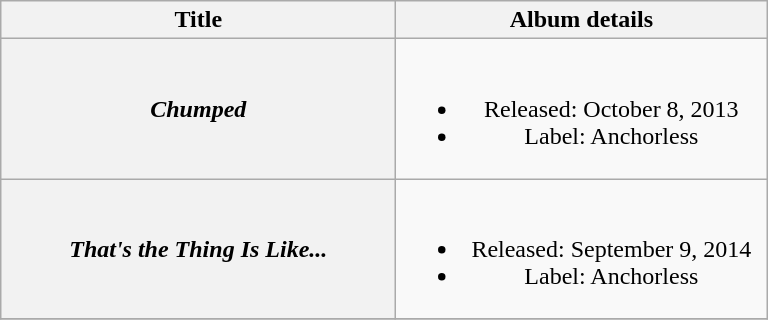<table class="wikitable plainrowheaders" style="text-align:center;">
<tr>
<th scope="col" style="width:16em;">Title</th>
<th scope="col" style="width:15em;">Album details</th>
</tr>
<tr>
<th scope="row"><em>Chumped</em></th>
<td><br><ul><li>Released: October 8, 2013</li><li>Label: Anchorless</li></ul></td>
</tr>
<tr>
<th scope="row"><em>That's the Thing Is Like...</em></th>
<td><br><ul><li>Released: September 9, 2014</li><li>Label: Anchorless</li></ul></td>
</tr>
<tr>
</tr>
</table>
